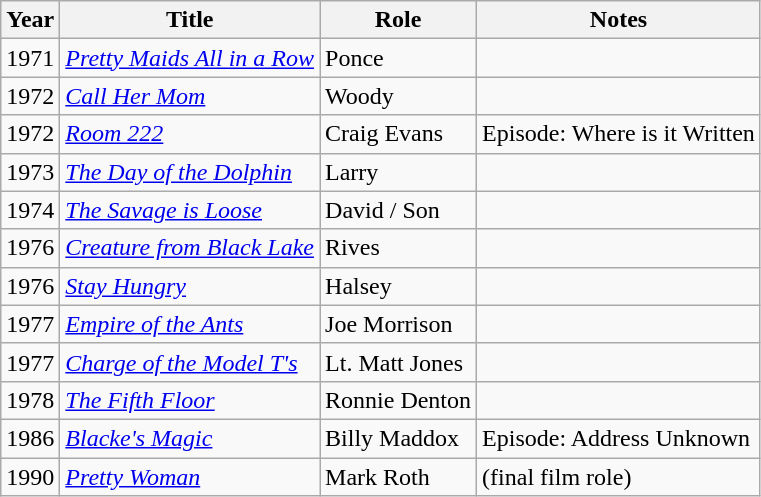<table class="wikitable">
<tr>
<th>Year</th>
<th>Title</th>
<th>Role</th>
<th>Notes</th>
</tr>
<tr>
<td>1971</td>
<td><em><a href='#'>Pretty Maids All in a Row</a></em></td>
<td>Ponce</td>
<td></td>
</tr>
<tr>
<td>1972</td>
<td><em><a href='#'>Call Her Mom</a></em></td>
<td>Woody</td>
<td></td>
</tr>
<tr>
<td>1972</td>
<td><em><a href='#'>Room 222</a></em></td>
<td>Craig Evans</td>
<td>Episode: Where is it Written</td>
</tr>
<tr>
<td>1973</td>
<td><em><a href='#'>The Day of the Dolphin</a></em></td>
<td>Larry</td>
<td></td>
</tr>
<tr>
<td>1974</td>
<td><em><a href='#'>The Savage is Loose</a></em></td>
<td>David / Son</td>
<td></td>
</tr>
<tr>
<td>1976</td>
<td><em><a href='#'>Creature from Black Lake</a></em></td>
<td>Rives</td>
<td></td>
</tr>
<tr>
<td>1976</td>
<td><em><a href='#'>Stay Hungry</a></em></td>
<td>Halsey</td>
<td></td>
</tr>
<tr>
<td>1977</td>
<td><em><a href='#'>Empire of the Ants</a></em></td>
<td>Joe Morrison</td>
<td></td>
</tr>
<tr>
<td>1977</td>
<td><em><a href='#'>Charge of the Model T's</a></em></td>
<td>Lt. Matt Jones</td>
<td></td>
</tr>
<tr>
<td>1978</td>
<td><em><a href='#'>The Fifth Floor</a></em></td>
<td>Ronnie Denton</td>
<td></td>
</tr>
<tr>
<td>1986</td>
<td><em><a href='#'>Blacke's Magic</a></em></td>
<td>Billy Maddox</td>
<td>Episode: Address Unknown</td>
</tr>
<tr>
<td>1990</td>
<td><em><a href='#'>Pretty Woman</a></em></td>
<td>Mark Roth</td>
<td>(final film role)</td>
</tr>
</table>
